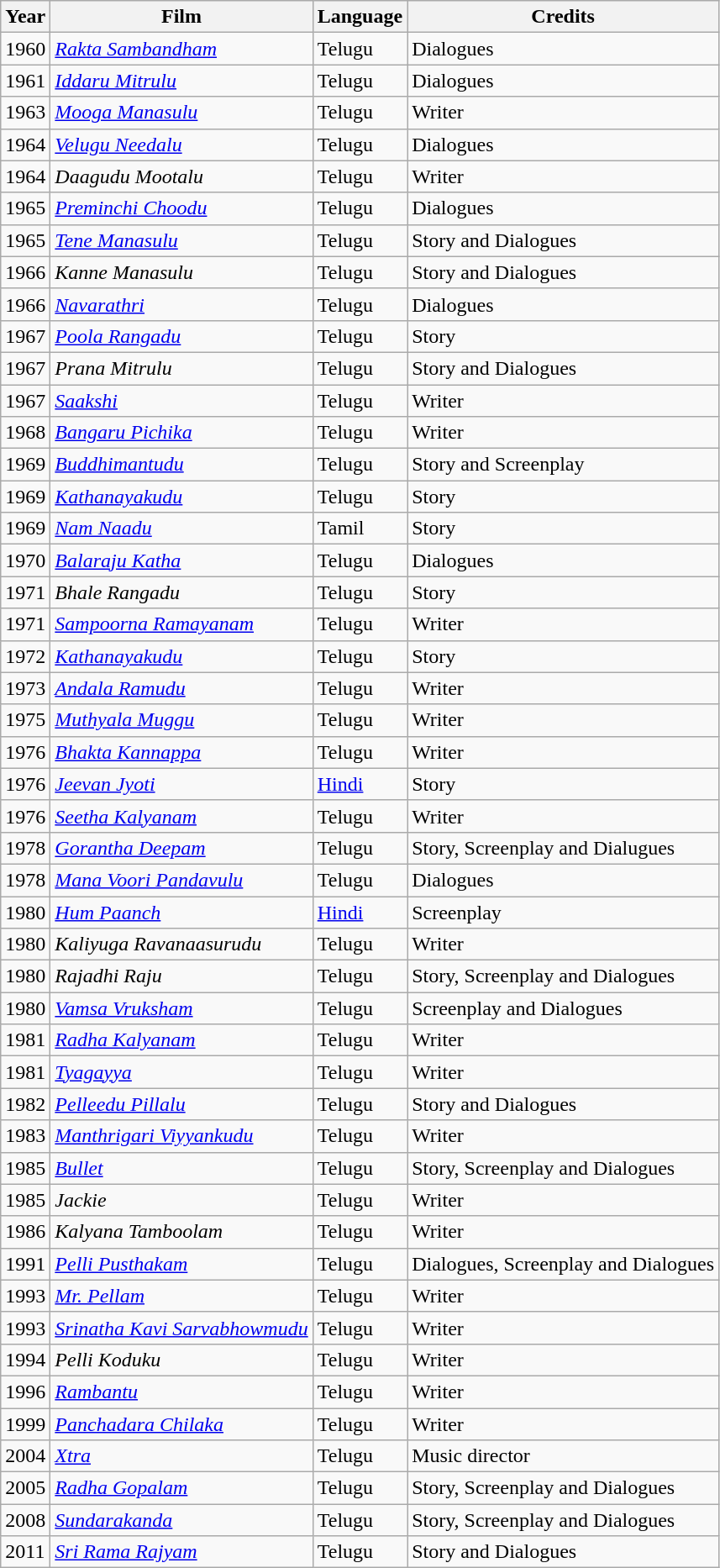<table class="wikitable">
<tr>
<th>Year</th>
<th>Film</th>
<th>Language</th>
<th>Credits</th>
</tr>
<tr>
<td>1960</td>
<td><em><a href='#'>Rakta Sambandham</a></em></td>
<td>Telugu</td>
<td>Dialogues</td>
</tr>
<tr>
<td>1961</td>
<td><em><a href='#'>Iddaru Mitrulu</a></em></td>
<td>Telugu</td>
<td>Dialogues</td>
</tr>
<tr>
<td>1963</td>
<td><em><a href='#'>Mooga Manasulu</a></em></td>
<td>Telugu</td>
<td>Writer</td>
</tr>
<tr>
<td>1964</td>
<td><em><a href='#'>Velugu Needalu</a></em></td>
<td>Telugu</td>
<td>Dialogues</td>
</tr>
<tr>
<td>1964</td>
<td><em>Daagudu Mootalu</em></td>
<td>Telugu</td>
<td>Writer</td>
</tr>
<tr>
<td>1965</td>
<td><em><a href='#'>Preminchi Choodu</a></em></td>
<td>Telugu</td>
<td>Dialogues</td>
</tr>
<tr>
<td>1965</td>
<td><em><a href='#'>Tene Manasulu</a></em></td>
<td>Telugu</td>
<td>Story and Dialogues</td>
</tr>
<tr>
<td>1966</td>
<td><em>Kanne Manasulu</em></td>
<td>Telugu</td>
<td>Story and Dialogues</td>
</tr>
<tr>
<td>1966</td>
<td><em><a href='#'>Navarathri</a></em></td>
<td>Telugu</td>
<td>Dialogues</td>
</tr>
<tr>
<td>1967</td>
<td><em><a href='#'>Poola Rangadu</a></em></td>
<td>Telugu</td>
<td>Story</td>
</tr>
<tr>
<td>1967</td>
<td><em>Prana Mitrulu</em></td>
<td>Telugu</td>
<td>Story and Dialogues</td>
</tr>
<tr>
<td>1967</td>
<td><em><a href='#'>Saakshi</a></em></td>
<td>Telugu</td>
<td>Writer</td>
</tr>
<tr>
<td>1968</td>
<td><em><a href='#'>Bangaru Pichika</a></em></td>
<td>Telugu</td>
<td>Writer</td>
</tr>
<tr>
<td>1969</td>
<td><em><a href='#'>Buddhimantudu</a></em></td>
<td>Telugu</td>
<td>Story and Screenplay</td>
</tr>
<tr>
<td>1969</td>
<td><em><a href='#'>Kathanayakudu</a></em></td>
<td>Telugu</td>
<td>Story</td>
</tr>
<tr>
<td>1969</td>
<td><em><a href='#'>Nam Naadu</a></em></td>
<td>Tamil</td>
<td>Story</td>
</tr>
<tr>
<td>1970</td>
<td><em><a href='#'>Balaraju Katha</a></em></td>
<td>Telugu</td>
<td>Dialogues</td>
</tr>
<tr>
<td>1971</td>
<td><em>Bhale Rangadu</em></td>
<td>Telugu</td>
<td>Story</td>
</tr>
<tr>
<td>1971</td>
<td><em><a href='#'>Sampoorna Ramayanam</a></em></td>
<td>Telugu</td>
<td>Writer</td>
</tr>
<tr>
<td>1972</td>
<td><em><a href='#'>Kathanayakudu</a></em></td>
<td>Telugu</td>
<td>Story</td>
</tr>
<tr>
<td>1973</td>
<td><em><a href='#'>Andala Ramudu</a></em></td>
<td>Telugu</td>
<td>Writer</td>
</tr>
<tr>
<td>1975</td>
<td><em><a href='#'>Muthyala Muggu</a></em></td>
<td>Telugu</td>
<td>Writer</td>
</tr>
<tr>
<td>1976</td>
<td><em><a href='#'>Bhakta Kannappa</a></em></td>
<td>Telugu</td>
<td>Writer</td>
</tr>
<tr>
<td>1976</td>
<td><em><a href='#'>Jeevan Jyoti</a></em></td>
<td><a href='#'>Hindi</a></td>
<td>Story</td>
</tr>
<tr>
<td>1976</td>
<td><em><a href='#'>Seetha Kalyanam</a></em></td>
<td>Telugu</td>
<td>Writer</td>
</tr>
<tr>
<td>1978</td>
<td><em><a href='#'>Gorantha Deepam</a></em></td>
<td>Telugu</td>
<td>Story, Screenplay and Dialugues</td>
</tr>
<tr>
<td>1978</td>
<td><em><a href='#'>Mana Voori Pandavulu</a></em></td>
<td>Telugu</td>
<td>Dialogues</td>
</tr>
<tr>
<td>1980</td>
<td><em><a href='#'>Hum Paanch</a></em></td>
<td><a href='#'>Hindi</a></td>
<td>Screenplay</td>
</tr>
<tr>
<td>1980</td>
<td><em>Kaliyuga Ravanaasurudu</em></td>
<td>Telugu</td>
<td>Writer</td>
</tr>
<tr>
<td>1980</td>
<td><em>Rajadhi Raju</em></td>
<td>Telugu</td>
<td>Story, Screenplay and Dialogues</td>
</tr>
<tr>
<td>1980</td>
<td><em><a href='#'>Vamsa Vruksham</a></em></td>
<td>Telugu</td>
<td>Screenplay and Dialogues</td>
</tr>
<tr>
<td>1981</td>
<td><em><a href='#'>Radha Kalyanam</a></em></td>
<td>Telugu</td>
<td>Writer</td>
</tr>
<tr>
<td>1981</td>
<td><em><a href='#'>Tyagayya</a></em></td>
<td>Telugu</td>
<td>Writer</td>
</tr>
<tr>
<td>1982</td>
<td><em><a href='#'>Pelleedu Pillalu</a></em></td>
<td>Telugu</td>
<td>Story and Dialogues</td>
</tr>
<tr>
<td>1983</td>
<td><em><a href='#'>Manthrigari Viyyankudu</a></em></td>
<td>Telugu</td>
<td>Writer</td>
</tr>
<tr>
<td>1985</td>
<td><em><a href='#'>Bullet</a></em></td>
<td>Telugu</td>
<td>Story, Screenplay and Dialogues</td>
</tr>
<tr>
<td>1985</td>
<td><em>Jackie</em></td>
<td>Telugu</td>
<td>Writer</td>
</tr>
<tr>
<td>1986</td>
<td><em>Kalyana Tamboolam</em></td>
<td>Telugu</td>
<td>Writer</td>
</tr>
<tr>
<td>1991</td>
<td><em><a href='#'>Pelli Pusthakam</a></em></td>
<td>Telugu</td>
<td>Dialogues, Screenplay and Dialogues</td>
</tr>
<tr>
<td>1993</td>
<td><em><a href='#'>Mr. Pellam</a></em></td>
<td>Telugu</td>
<td>Writer</td>
</tr>
<tr>
<td>1993</td>
<td><em><a href='#'>Srinatha Kavi Sarvabhowmudu</a></em></td>
<td>Telugu</td>
<td>Writer</td>
</tr>
<tr>
<td>1994</td>
<td><em>Pelli Koduku</em></td>
<td>Telugu</td>
<td>Writer</td>
</tr>
<tr>
<td>1996</td>
<td><em><a href='#'>Rambantu</a></em></td>
<td>Telugu</td>
<td>Writer</td>
</tr>
<tr>
<td>1999</td>
<td><em><a href='#'>Panchadara Chilaka</a></em></td>
<td>Telugu</td>
<td>Writer</td>
</tr>
<tr>
<td>2004</td>
<td><em><a href='#'>Xtra</a></em></td>
<td>Telugu</td>
<td>Music director</td>
</tr>
<tr>
<td>2005</td>
<td><em><a href='#'>Radha Gopalam</a></em></td>
<td>Telugu</td>
<td>Story, Screenplay and Dialogues</td>
</tr>
<tr>
<td>2008</td>
<td><em><a href='#'>Sundarakanda</a></em></td>
<td>Telugu</td>
<td>Story, Screenplay and Dialogues</td>
</tr>
<tr>
<td>2011</td>
<td><em><a href='#'>Sri Rama Rajyam</a></em></td>
<td>Telugu</td>
<td>Story and Dialogues</td>
</tr>
</table>
